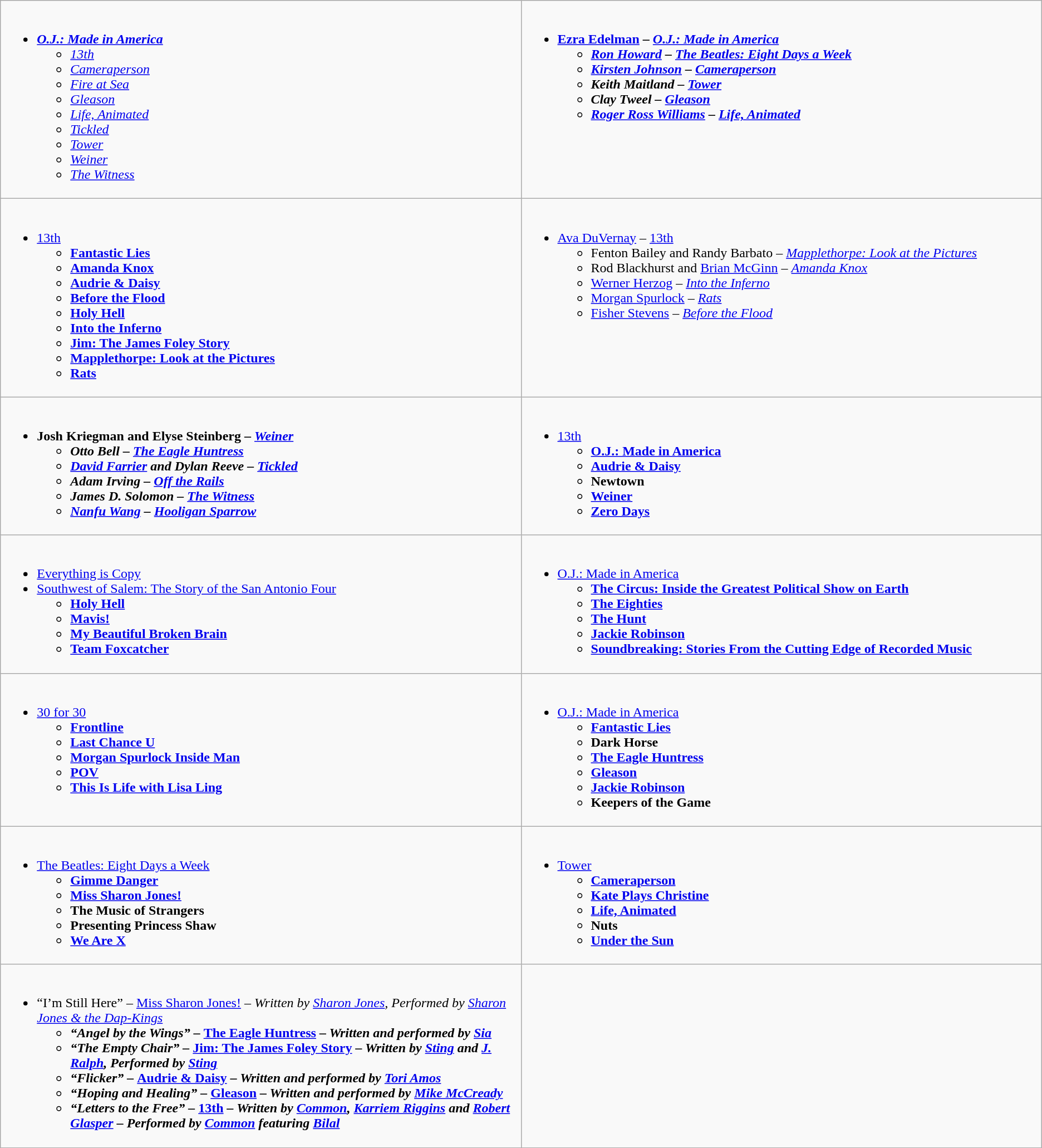<table class=wikitable>
<tr>
<td valign="top" width="50%"><br><ul><li><strong><em><a href='#'>O.J.: Made in America</a></em></strong><ul><li><em><a href='#'>13th</a></em></li><li><em><a href='#'>Cameraperson</a></em></li><li><em><a href='#'>Fire at Sea</a></em></li><li><em><a href='#'>Gleason</a></em></li><li><em><a href='#'>Life, Animated</a></em></li><li><em><a href='#'>Tickled</a></em></li><li><em><a href='#'>Tower</a></em></li><li><em><a href='#'>Weiner</a></em></li><li><em><a href='#'>The Witness</a></em></li></ul></li></ul></td>
<td valign="top" width="50%"><br><ul><li><strong><a href='#'>Ezra Edelman</a> – <em><a href='#'>O.J.: Made in America</a><strong><em><ul><li><a href='#'>Ron Howard</a> – </em><a href='#'>The Beatles: Eight Days a Week</a><em></li><li><a href='#'>Kirsten Johnson</a> – </em><a href='#'>Cameraperson</a><em></li><li>Keith Maitland – </em><a href='#'>Tower</a><em></li><li>Clay Tweel – </em><a href='#'>Gleason</a><em></li><li><a href='#'>Roger Ross Williams</a> – </em><a href='#'>Life, Animated</a><em></li></ul></li></ul></td>
</tr>
<tr>
<td valign="top" width="50%"><br><ul><li></em></strong><a href='#'>13th</a><strong><em><ul><li></em><a href='#'>Fantastic Lies</a><em></li><li></em><a href='#'>Amanda Knox</a><em></li><li></em><a href='#'>Audrie & Daisy</a><em></li><li></em><a href='#'>Before the Flood</a><em></li><li></em><a href='#'>Holy Hell</a><em></li><li></em><a href='#'>Into the Inferno</a><em></li><li></em><a href='#'>Jim: The James Foley Story</a><em></li><li></em><a href='#'>Mapplethorpe: Look at the Pictures</a><em></li><li></em><a href='#'>Rats</a><em></li></ul></li></ul></td>
<td valign="top" width="50%"><br><ul><li></strong><a href='#'>Ava DuVernay</a> – </em><a href='#'>13th</a></em></strong><ul><li>Fenton Bailey and Randy Barbato – <em><a href='#'>Mapplethorpe: Look at the Pictures</a></em></li><li>Rod Blackhurst and <a href='#'>Brian McGinn</a> – <em><a href='#'>Amanda Knox</a></em></li><li><a href='#'>Werner Herzog</a> – <em><a href='#'>Into the Inferno</a></em></li><li><a href='#'>Morgan Spurlock</a> – <em><a href='#'>Rats</a></em></li><li><a href='#'>Fisher Stevens</a> – <em><a href='#'>Before the Flood</a></em></li></ul></li></ul></td>
</tr>
<tr>
<td valign="top" width="50%"><br><ul><li><strong>Josh Kriegman and Elyse Steinberg – <em><a href='#'>Weiner</a><strong><em><ul><li>Otto Bell – </em><a href='#'>The Eagle Huntress</a><em></li><li><a href='#'>David Farrier</a> and Dylan Reeve – </em><a href='#'>Tickled</a><em></li><li>Adam Irving – </em><a href='#'>Off the Rails</a><em></li><li>James D. Solomon – </em><a href='#'>The Witness</a><em></li><li><a href='#'>Nanfu Wang</a> – </em><a href='#'>Hooligan Sparrow</a><em></li></ul></li></ul></td>
<td valign="top" width="50%"><br><ul><li></em></strong><a href='#'>13th</a><strong><em><ul><li></em><a href='#'>O.J.: Made in America</a><em></li><li></em><a href='#'>Audrie & Daisy</a><em></li><li></em>Newtown<em></li><li></em><a href='#'>Weiner</a><em></li><li></em><a href='#'>Zero Days</a><em></li></ul></li></ul></td>
</tr>
<tr>
<td valign="top" width="50%"><br><ul><li></em></strong><a href='#'>Everything is Copy</a><strong><em></li><li></em></strong><a href='#'>Southwest of Salem: The Story of the San Antonio Four</a><strong><em><ul><li></em><a href='#'>Holy Hell</a><em></li><li></em><a href='#'>Mavis!</a><em></li><li></em><a href='#'>My Beautiful Broken Brain</a><em></li><li></em><a href='#'>Team Foxcatcher</a><em></li></ul></li></ul></td>
<td valign="top" width="50%"><br><ul><li></em></strong><a href='#'>O.J.: Made in America</a><strong><em><ul><li></em><a href='#'>The Circus: Inside the Greatest Political Show on Earth</a><em></li><li></em><a href='#'>The Eighties</a><em></li><li></em><a href='#'>The Hunt</a><em></li><li></em><a href='#'>Jackie Robinson</a><em></li><li></em><a href='#'>Soundbreaking: Stories From the Cutting Edge of Recorded Music</a><em></li></ul></li></ul></td>
</tr>
<tr>
<td valign="top" width="50%"><br><ul><li></em></strong><a href='#'>30 for 30</a><strong><em><ul><li></em><a href='#'>Frontline</a><em></li><li></em><a href='#'>Last Chance U</a><em></li><li></em><a href='#'>Morgan Spurlock Inside Man</a><em></li><li></em><a href='#'>POV</a><em></li><li></em><a href='#'>This Is Life with Lisa Ling</a><em></li></ul></li></ul></td>
<td valign="top" width="50%"><br><ul><li></em></strong><a href='#'>O.J.: Made in America</a><strong><em><ul><li></em><a href='#'>Fantastic Lies</a><em></li><li></em>Dark Horse<em></li><li></em><a href='#'>The Eagle Huntress</a><em></li><li></em><a href='#'>Gleason</a><em></li><li></em><a href='#'>Jackie Robinson</a><em></li><li></em>Keepers of the Game<em></li></ul></li></ul></td>
</tr>
<tr>
<td valign="top" width="50%"><br><ul><li></em></strong><a href='#'>The Beatles: Eight Days a Week</a><strong><em><ul><li></em><a href='#'>Gimme Danger</a><em></li><li></em><a href='#'>Miss Sharon Jones!</a><em></li><li></em>The Music of Strangers<em></li><li></em>Presenting Princess Shaw<em></li><li></em><a href='#'>We Are X</a><em></li></ul></li></ul></td>
<td valign="top" width="50%"><br><ul><li></em></strong><a href='#'>Tower</a><strong><em><ul><li></em><a href='#'>Cameraperson</a><em></li><li></em><a href='#'>Kate Plays Christine</a><em></li><li></em><a href='#'>Life, Animated</a><em></li><li></em>Nuts<em></li><li></em><a href='#'>Under the Sun</a><em></li></ul></li></ul></td>
</tr>
<tr>
<td valign="top" width="50%"><br><ul><li></strong>“I’m Still Here” – </em><a href='#'>Miss Sharon Jones!</a><em> – Written by <a href='#'>Sharon Jones</a>, Performed by <a href='#'>Sharon Jones & the Dap-Kings</a><strong><ul><li>“Angel by the Wings” – </em><a href='#'>The Eagle Huntress</a><em> – Written and performed by <a href='#'>Sia</a></li><li>“The Empty Chair” – </em><a href='#'>Jim: The James Foley Story</a><em> – Written by <a href='#'>Sting</a> and <a href='#'>J. Ralph</a>, Performed by <a href='#'>Sting</a></li><li>“Flicker” – </em><a href='#'>Audrie & Daisy</a><em> – Written and performed by <a href='#'>Tori Amos</a></li><li>“Hoping and Healing” – </em><a href='#'>Gleason</a><em> – Written and performed by <a href='#'>Mike McCready</a></li><li>“Letters to the Free” – </em><a href='#'>13th</a><em> – Written by <a href='#'>Common</a>, <a href='#'>Karriem Riggins</a> and <a href='#'>Robert Glasper</a> – Performed by <a href='#'>Common</a> featuring <a href='#'>Bilal</a></li></ul></li></ul></td>
</tr>
<tr>
</tr>
</table>
